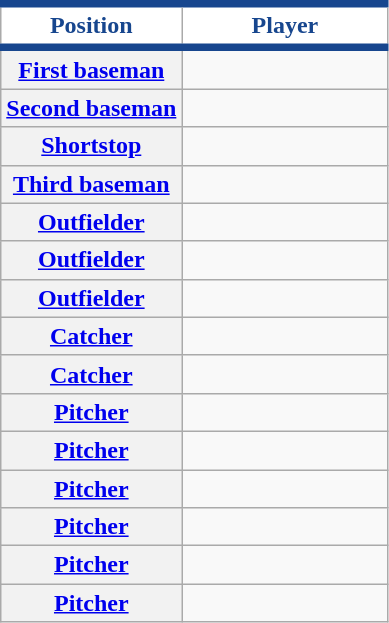<table class="wikitable sortable plainrowheaders" style="text-align:center;">
<tr>
<th scope="col" style="background-color:#ffffff; border-top:#17468E 5px solid; border-bottom:#17468E 5px solid; color:#17468E">Position</th>
<th scope="col" style="background-color:#ffffff; border-top:#17468E 5px solid; border-bottom:#17468E 5px solid; color:#17468E" width="130px">Player</th>
</tr>
<tr>
<th scope="row" style="text-align:center"><a href='#'>First baseman</a></th>
<td></td>
</tr>
<tr>
<th scope="row" style="text-align:center"><a href='#'>Second baseman</a></th>
<td></td>
</tr>
<tr>
<th scope="row" style="text-align:center"><a href='#'>Shortstop</a></th>
<td></td>
</tr>
<tr>
<th scope="row" style="text-align:center"><a href='#'>Third baseman</a></th>
<td></td>
</tr>
<tr>
<th scope="row" style="text-align:center"><a href='#'>Outfielder</a></th>
<td></td>
</tr>
<tr>
<th scope="row" style="text-align:center"><a href='#'>Outfielder</a></th>
<td></td>
</tr>
<tr>
<th scope="row" style="text-align:center"><a href='#'>Outfielder</a></th>
<td></td>
</tr>
<tr>
<th scope="row" style="text-align:center"><a href='#'>Catcher</a></th>
<td></td>
</tr>
<tr>
<th scope="row" style="text-align:center"><a href='#'>Catcher</a></th>
<td></td>
</tr>
<tr>
<th scope="row" style="text-align:center"><a href='#'>Pitcher</a></th>
<td></td>
</tr>
<tr>
<th scope="row" style="text-align:center"><a href='#'>Pitcher</a></th>
<td></td>
</tr>
<tr>
<th scope="row" style="text-align:center"><a href='#'>Pitcher</a></th>
<td></td>
</tr>
<tr>
<th scope="row" style="text-align:center"><a href='#'>Pitcher</a></th>
<td></td>
</tr>
<tr>
<th scope="row" style="text-align:center"><a href='#'>Pitcher</a></th>
<td></td>
</tr>
<tr>
<th scope="row" style="text-align:center"><a href='#'>Pitcher</a></th>
<td></td>
</tr>
</table>
